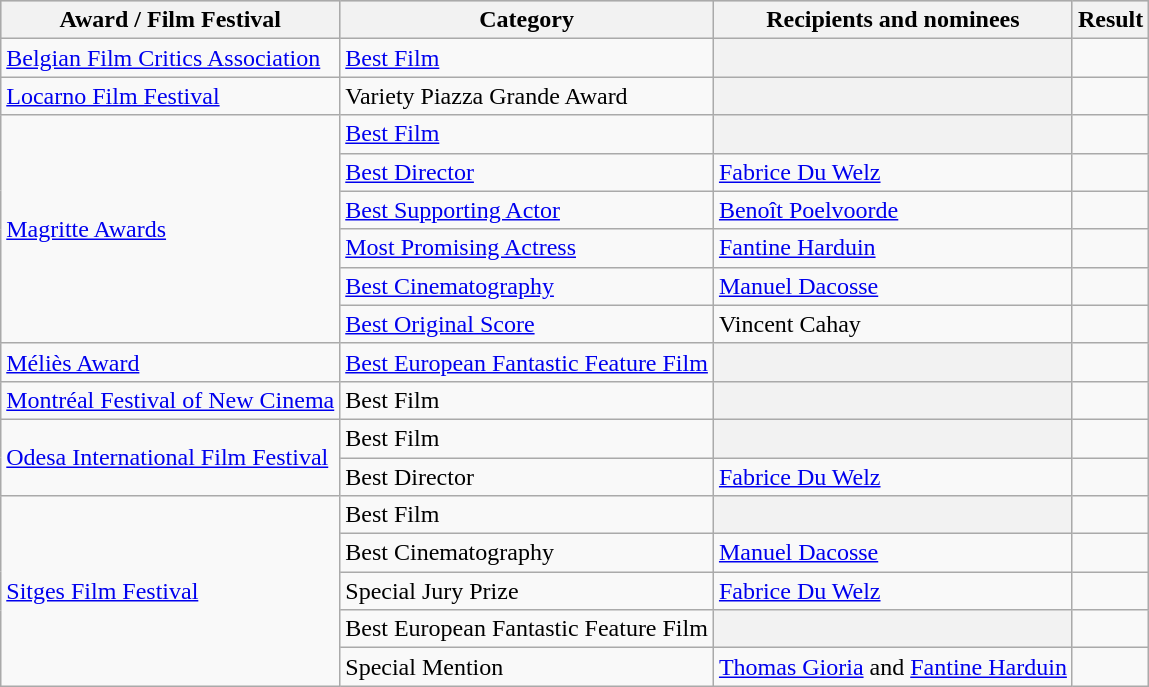<table class="wikitable plainrowheaders sortable">
<tr style="background:#ccc; text-align:center;">
<th scope="col">Award / Film Festival</th>
<th scope="col">Category</th>
<th scope="col">Recipients and nominees</th>
<th scope="col">Result</th>
</tr>
<tr>
<td><a href='#'>Belgian Film Critics Association</a></td>
<td><a href='#'>Best Film</a></td>
<th></th>
<td></td>
</tr>
<tr>
<td><a href='#'>Locarno Film Festival</a></td>
<td>Variety Piazza Grande Award</td>
<th></th>
<td></td>
</tr>
<tr>
<td rowspan=6><a href='#'>Magritte Awards</a></td>
<td><a href='#'>Best Film</a></td>
<th></th>
<td></td>
</tr>
<tr>
<td><a href='#'>Best Director</a></td>
<td><a href='#'>Fabrice Du Welz</a></td>
<td></td>
</tr>
<tr>
<td><a href='#'>Best Supporting Actor</a></td>
<td><a href='#'>Benoît Poelvoorde</a></td>
<td></td>
</tr>
<tr>
<td><a href='#'>Most Promising Actress</a></td>
<td><a href='#'>Fantine Harduin</a></td>
<td></td>
</tr>
<tr>
<td><a href='#'>Best Cinematography</a></td>
<td><a href='#'>Manuel Dacosse</a></td>
<td></td>
</tr>
<tr>
<td><a href='#'>Best Original Score</a></td>
<td>Vincent Cahay</td>
<td></td>
</tr>
<tr>
<td><a href='#'>Méliès Award</a></td>
<td><a href='#'>Best European Fantastic Feature Film</a></td>
<th></th>
<td></td>
</tr>
<tr>
<td><a href='#'>Montréal Festival of New Cinema</a></td>
<td>Best Film</td>
<th></th>
<td></td>
</tr>
<tr>
<td rowspan=2><a href='#'>Odesa International Film Festival</a></td>
<td>Best Film</td>
<th></th>
<td></td>
</tr>
<tr>
<td>Best Director</td>
<td><a href='#'>Fabrice Du Welz</a></td>
<td></td>
</tr>
<tr>
<td rowspan=5><a href='#'>Sitges Film Festival</a></td>
<td>Best Film</td>
<th></th>
<td></td>
</tr>
<tr>
<td>Best Cinematography</td>
<td><a href='#'>Manuel Dacosse</a></td>
<td></td>
</tr>
<tr>
<td>Special Jury Prize</td>
<td><a href='#'>Fabrice Du Welz</a></td>
<td></td>
</tr>
<tr>
<td>Best European Fantastic Feature Film</td>
<th></th>
<td></td>
</tr>
<tr>
<td>Special Mention</td>
<td><a href='#'>Thomas Gioria</a> and <a href='#'>Fantine Harduin</a></td>
<td></td>
</tr>
</table>
